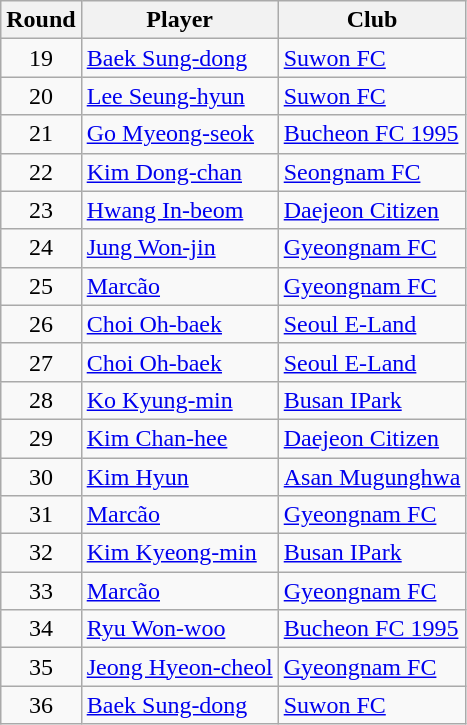<table class="wikitable">
<tr>
<th>Round</th>
<th>Player</th>
<th>Club</th>
</tr>
<tr>
<td align=center>19</td>
<td> <a href='#'>Baek Sung-dong</a></td>
<td><a href='#'>Suwon FC</a></td>
</tr>
<tr>
<td align=center>20</td>
<td> <a href='#'>Lee Seung-hyun</a></td>
<td><a href='#'>Suwon FC</a></td>
</tr>
<tr>
<td align=center>21</td>
<td> <a href='#'>Go Myeong-seok</a></td>
<td><a href='#'>Bucheon FC 1995</a></td>
</tr>
<tr>
<td align=center>22</td>
<td> <a href='#'>Kim Dong-chan</a></td>
<td><a href='#'>Seongnam FC</a></td>
</tr>
<tr>
<td align=center>23</td>
<td> <a href='#'>Hwang In-beom</a></td>
<td><a href='#'>Daejeon Citizen</a></td>
</tr>
<tr>
<td align=center>24</td>
<td> <a href='#'>Jung Won-jin</a></td>
<td><a href='#'>Gyeongnam FC</a></td>
</tr>
<tr>
<td align=center>25</td>
<td> <a href='#'>Marcão</a></td>
<td><a href='#'>Gyeongnam FC</a></td>
</tr>
<tr>
<td align=center>26</td>
<td> <a href='#'>Choi Oh-baek</a></td>
<td><a href='#'>Seoul E-Land</a></td>
</tr>
<tr>
<td align=center>27</td>
<td> <a href='#'>Choi Oh-baek</a></td>
<td><a href='#'>Seoul E-Land</a></td>
</tr>
<tr>
<td align=center>28</td>
<td> <a href='#'>Ko Kyung-min</a></td>
<td><a href='#'>Busan IPark</a></td>
</tr>
<tr>
<td align=center>29</td>
<td> <a href='#'>Kim Chan-hee</a></td>
<td><a href='#'>Daejeon Citizen</a></td>
</tr>
<tr>
<td align=center>30</td>
<td> <a href='#'>Kim Hyun</a></td>
<td><a href='#'>Asan Mugunghwa</a></td>
</tr>
<tr>
<td align=center>31</td>
<td> <a href='#'>Marcão</a></td>
<td><a href='#'>Gyeongnam FC</a></td>
</tr>
<tr>
<td align=center>32</td>
<td> <a href='#'>Kim Kyeong-min</a></td>
<td><a href='#'>Busan IPark</a></td>
</tr>
<tr>
<td align=center>33</td>
<td> <a href='#'>Marcão</a></td>
<td><a href='#'>Gyeongnam FC</a></td>
</tr>
<tr>
<td align=center>34</td>
<td> <a href='#'>Ryu Won-woo</a></td>
<td><a href='#'>Bucheon FC 1995</a></td>
</tr>
<tr>
<td align=center>35</td>
<td> <a href='#'>Jeong Hyeon-cheol</a></td>
<td><a href='#'>Gyeongnam FC</a></td>
</tr>
<tr>
<td align=center>36</td>
<td> <a href='#'>Baek Sung-dong</a></td>
<td><a href='#'>Suwon FC</a></td>
</tr>
</table>
